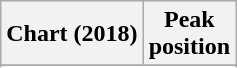<table class="wikitable sortable plainrowheaders" style="text-align:center">
<tr>
<th scope="col">Chart (2018)</th>
<th scope="col">Peak<br> position</th>
</tr>
<tr>
</tr>
<tr>
</tr>
<tr>
</tr>
<tr>
</tr>
<tr>
</tr>
<tr>
</tr>
<tr>
</tr>
</table>
